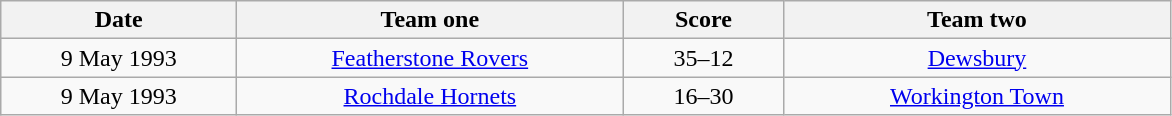<table class="wikitable" style="text-align: center">
<tr>
<th width=150>Date</th>
<th width=250>Team one</th>
<th width=100>Score</th>
<th width=250>Team two</th>
</tr>
<tr>
<td>9 May 1993</td>
<td><a href='#'>Featherstone Rovers</a></td>
<td>35–12</td>
<td><a href='#'>Dewsbury</a></td>
</tr>
<tr>
<td>9 May 1993</td>
<td><a href='#'>Rochdale Hornets</a></td>
<td>16–30</td>
<td><a href='#'>Workington Town</a></td>
</tr>
</table>
